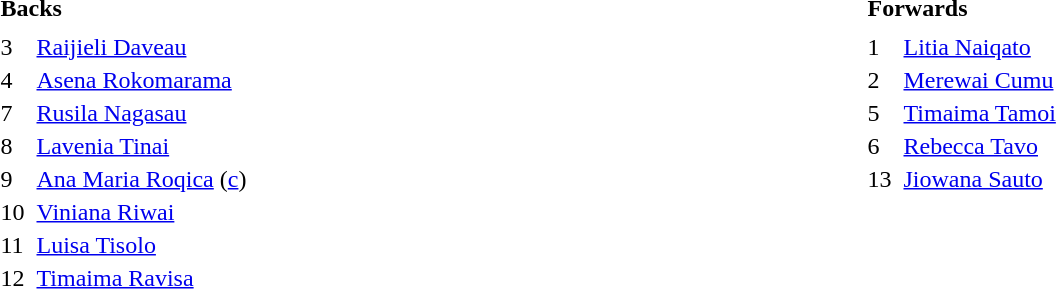<table style="text-align:left">
<tr>
<th colspan=2>Backs</th>
<th colspan=2>Forwards</th>
</tr>
<tr>
<th style="width:20px;"></th>
<th style="width:550px;"></th>
<th style="width:20px;"></th>
<th style="width:250px;"></th>
</tr>
<tr>
<td align=centre>3</td>
<td><a href='#'>Raijieli Daveau</a></td>
<td align=centre>1</td>
<td><a href='#'>Litia Naiqato</a></td>
</tr>
<tr>
<td align=centre>4</td>
<td><a href='#'>Asena Rokomarama</a></td>
<td align=centre>2</td>
<td><a href='#'>Merewai Cumu</a></td>
</tr>
<tr>
<td align=centre>7</td>
<td><a href='#'>Rusila Nagasau</a></td>
<td align=centre>5</td>
<td><a href='#'>Timaima Tamoi</a></td>
</tr>
<tr>
<td align=centre>8</td>
<td><a href='#'>Lavenia Tinai</a></td>
<td align=centre>6</td>
<td><a href='#'>Rebecca Tavo</a></td>
</tr>
<tr>
<td align=centre>9</td>
<td><a href='#'>Ana Maria Roqica</a> (<a href='#'>c</a>)</td>
<td align=centre>13</td>
<td><a href='#'>Jiowana Sauto</a></td>
</tr>
<tr>
<td align=centre>10</td>
<td><a href='#'>Viniana Riwai</a></td>
<td align=centre></td>
<td></td>
</tr>
<tr>
<td align=centre>11</td>
<td><a href='#'>Luisa Tisolo</a></td>
<td align=centre></td>
<td></td>
</tr>
<tr>
<td align=centre>12</td>
<td><a href='#'>Timaima Ravisa</a></td>
<td align=centre></td>
<td></td>
</tr>
</table>
